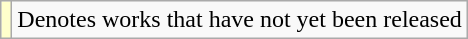<table class="wikitable">
<tr>
<td style="background:#FFFFCC;"></td>
<td>Denotes works that have not yet been released</td>
</tr>
</table>
